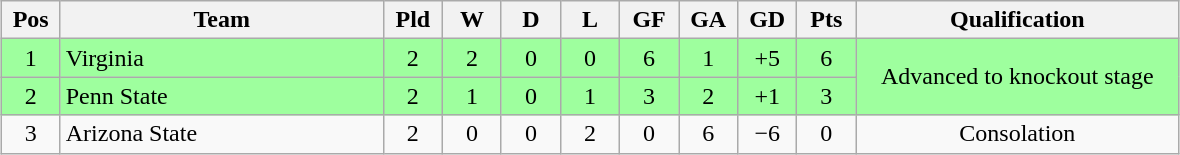<table class="wikitable" style="text-align:center; margin: 1em auto">
<tr>
<th style="width:2em">Pos</th>
<th style="width:13em">Team</th>
<th style="width:2em">Pld</th>
<th style="width:2em">W</th>
<th style="width:2em">D</th>
<th style="width:2em">L</th>
<th style="width:2em">GF</th>
<th style="width:2em">GA</th>
<th style="width:2em">GD</th>
<th style="width:2em">Pts</th>
<th style="width:13em">Qualification</th>
</tr>
<tr bgcolor="#9eff9e">
<td>1</td>
<td style="text-align:left">Virginia</td>
<td>2</td>
<td>2</td>
<td>0</td>
<td>0</td>
<td>6</td>
<td>1</td>
<td>+5</td>
<td>6</td>
<td rowspan="2">Advanced to knockout stage</td>
</tr>
<tr bgcolor="#9eff9e">
<td>2</td>
<td style="text-align:left">Penn State</td>
<td>2</td>
<td>1</td>
<td>0</td>
<td>1</td>
<td>3</td>
<td>2</td>
<td>+1</td>
<td>3</td>
</tr>
<tr>
<td>3</td>
<td style="text-align:left">Arizona State</td>
<td>2</td>
<td>0</td>
<td>0</td>
<td>2</td>
<td>0</td>
<td>6</td>
<td>−6</td>
<td>0</td>
<td>Consolation</td>
</tr>
</table>
